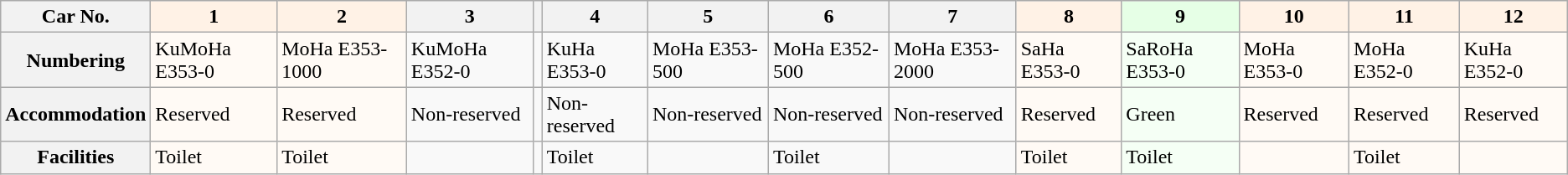<table class="wikitable">
<tr>
<th>Car No.</th>
<th style="background: #FFF2E6">1</th>
<th style="background: #FFF2E6">2</th>
<th>3</th>
<th></th>
<th>4</th>
<th>5</th>
<th>6</th>
<th>7</th>
<th style="background: #FFF2E6">8</th>
<th style="background: #E6FFE6">9</th>
<th style="background: #FFF2E6">10</th>
<th style="background: #FFF2E6">11</th>
<th style="background: #FFF2E6">12</th>
</tr>
<tr>
<th>Numbering</th>
<td style="background: #FFFAF5">KuMoHa E353-0</td>
<td style="background: #FFFAF5">MoHa E353-1000</td>
<td>KuMoHa E352-0</td>
<td></td>
<td>KuHa E353-0</td>
<td>MoHa E353-500</td>
<td>MoHa E352-500</td>
<td>MoHa E353-2000</td>
<td style="background: #FFFAF5">SaHa E353-0</td>
<td style="background: #F5FFF5">SaRoHa E353-0</td>
<td style="background: #FFFAF5">MoHa E353-0</td>
<td style="background: #FFFAF5">MoHa E352-0</td>
<td style="background: #FFFAF5">KuHa E352-0</td>
</tr>
<tr>
<th>Accommodation</th>
<td style="background: #FFFAF5">Reserved</td>
<td style="background: #FFFAF5">Reserved</td>
<td>Non-reserved</td>
<td></td>
<td>Non-reserved</td>
<td>Non-reserved</td>
<td>Non-reserved</td>
<td>Non-reserved</td>
<td style="background: #FFFAF5">Reserved</td>
<td style="background: #F5FFF5">Green</td>
<td style="background: #FFFAF5">Reserved</td>
<td style="background: #FFFAF5">Reserved</td>
<td style="background: #FFFAF5">Reserved</td>
</tr>
<tr>
<th>Facilities</th>
<td style="background: #FFFAF5">Toilet</td>
<td style="background: #FFFAF5">Toilet</td>
<td></td>
<td></td>
<td>Toilet</td>
<td></td>
<td>Toilet</td>
<td></td>
<td style="background: #FFFAF5">Toilet</td>
<td style="background: #F5FFF5">Toilet</td>
<td style="background: #FFFAF5"></td>
<td style="background: #FFFAF5">Toilet</td>
<td style="background: #FFFAF5"></td>
</tr>
</table>
